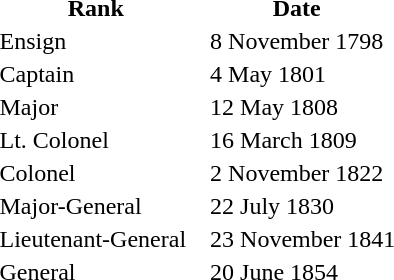<table>
<tr>
<th scope="col">Rank</th>
<th scope="col">Date</th>
</tr>
<tr>
<td>Ensign  </td>
<td>  8 November 1798</td>
</tr>
<tr>
<td>Captain  </td>
<td>  4 May 1801</td>
</tr>
<tr>
<td>Major  </td>
<td>  12 May 1808</td>
</tr>
<tr>
<td>Lt. Colonel  </td>
<td>  16 March 1809</td>
</tr>
<tr>
<td>Colonel  </td>
<td>  2 November 1822</td>
</tr>
<tr>
<td>Major-General  </td>
<td>  22 July 1830</td>
</tr>
<tr>
<td>Lieutenant-General </td>
<td>  23 November 1841</td>
</tr>
<tr>
<td>General  </td>
<td>  20 June 1854</td>
</tr>
</table>
